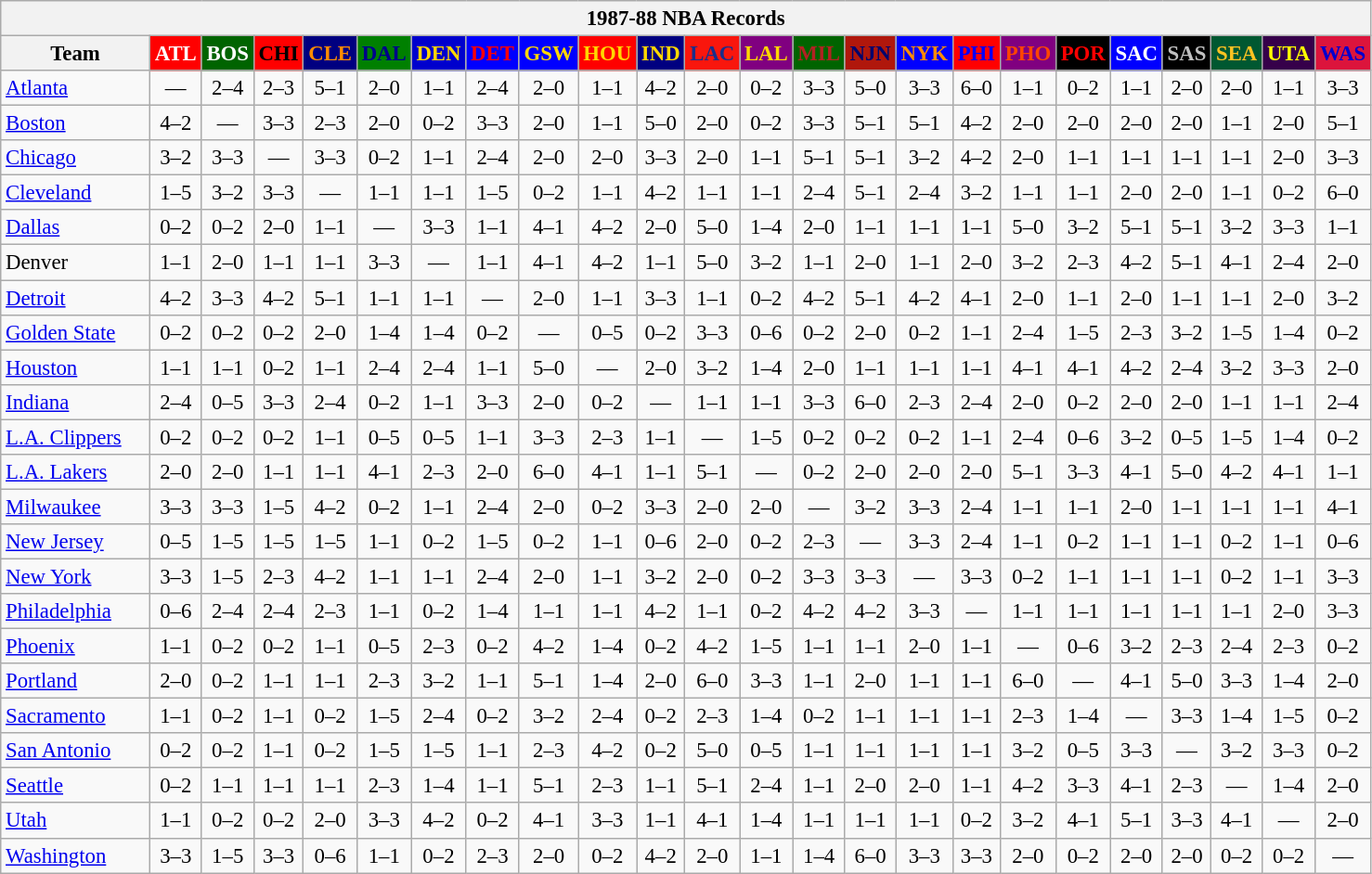<table class="wikitable" style="font-size:95%; text-align:center;">
<tr>
<th colspan=24>1987-88 NBA Records</th>
</tr>
<tr>
<th width=100>Team</th>
<th style="background:#FF0000;color:#FFFFFF;width=35">ATL</th>
<th style="background:#006400;color:#FFFFFF;width=35">BOS</th>
<th style="background:#FF0000;color:#000000;width=35">CHI</th>
<th style="background:#000080;color:#FF8C00;width=35">CLE</th>
<th style="background:#008000;color:#00008B;width=35">DAL</th>
<th style="background:#0000CD;color:#FFD700;width=35">DEN</th>
<th style="background:#0000FF;color:#FF0000;width=35">DET</th>
<th style="background:#0000FF;color:#FFD700;width=35">GSW</th>
<th style="background:#FF0000;color:#FFD700;width=35">HOU</th>
<th style="background:#000080;color:#FFD700;width=35">IND</th>
<th style="background:#F9160D;color:#1A2E8B;width=35">LAC</th>
<th style="background:#800080;color:#FFD700;width=35">LAL</th>
<th style="background:#006400;color:#B22222;width=35">MIL</th>
<th style="background:#B0170C;color:#00056D;width=35">NJN</th>
<th style="background:#0000FF;color:#FF8C00;width=35">NYK</th>
<th style="background:#FF0000;color:#0000FF;width=35">PHI</th>
<th style="background:#800080;color:#FF4500;width=35">PHO</th>
<th style="background:#000000;color:#FF0000;width=35">POR</th>
<th style="background:#0000FF;color:#FFFFFF;width=35">SAC</th>
<th style="background:#000000;color:#C0C0C0;width=35">SAS</th>
<th style="background:#005831;color:#FFC322;width=35">SEA</th>
<th style="background:#36004A;color:#FFFF00;width=35">UTA</th>
<th style="background:#DC143C;color:#0000CD;width=35">WAS</th>
</tr>
<tr>
<td style="text-align:left;"><a href='#'>Atlanta</a></td>
<td>—</td>
<td>2–4</td>
<td>2–3</td>
<td>5–1</td>
<td>2–0</td>
<td>1–1</td>
<td>2–4</td>
<td>2–0</td>
<td>1–1</td>
<td>4–2</td>
<td>2–0</td>
<td>0–2</td>
<td>3–3</td>
<td>5–0</td>
<td>3–3</td>
<td>6–0</td>
<td>1–1</td>
<td>0–2</td>
<td>1–1</td>
<td>2–0</td>
<td>2–0</td>
<td>1–1</td>
<td>3–3</td>
</tr>
<tr>
<td style="text-align:left;"><a href='#'>Boston</a></td>
<td>4–2</td>
<td>—</td>
<td>3–3</td>
<td>2–3</td>
<td>2–0</td>
<td>0–2</td>
<td>3–3</td>
<td>2–0</td>
<td>1–1</td>
<td>5–0</td>
<td>2–0</td>
<td>0–2</td>
<td>3–3</td>
<td>5–1</td>
<td>5–1</td>
<td>4–2</td>
<td>2–0</td>
<td>2–0</td>
<td>2–0</td>
<td>2–0</td>
<td>1–1</td>
<td>2–0</td>
<td>5–1</td>
</tr>
<tr>
<td style="text-align:left;"><a href='#'>Chicago</a></td>
<td>3–2</td>
<td>3–3</td>
<td>—</td>
<td>3–3</td>
<td>0–2</td>
<td>1–1</td>
<td>2–4</td>
<td>2–0</td>
<td>2–0</td>
<td>3–3</td>
<td>2–0</td>
<td>1–1</td>
<td>5–1</td>
<td>5–1</td>
<td>3–2</td>
<td>4–2</td>
<td>2–0</td>
<td>1–1</td>
<td>1–1</td>
<td>1–1</td>
<td>1–1</td>
<td>2–0</td>
<td>3–3</td>
</tr>
<tr>
<td style="text-align:left;"><a href='#'>Cleveland</a></td>
<td>1–5</td>
<td>3–2</td>
<td>3–3</td>
<td>—</td>
<td>1–1</td>
<td>1–1</td>
<td>1–5</td>
<td>0–2</td>
<td>1–1</td>
<td>4–2</td>
<td>1–1</td>
<td>1–1</td>
<td>2–4</td>
<td>5–1</td>
<td>2–4</td>
<td>3–2</td>
<td>1–1</td>
<td>1–1</td>
<td>2–0</td>
<td>2–0</td>
<td>1–1</td>
<td>0–2</td>
<td>6–0</td>
</tr>
<tr>
<td style="text-align:left;"><a href='#'>Dallas</a></td>
<td>0–2</td>
<td>0–2</td>
<td>2–0</td>
<td>1–1</td>
<td>—</td>
<td>3–3</td>
<td>1–1</td>
<td>4–1</td>
<td>4–2</td>
<td>2–0</td>
<td>5–0</td>
<td>1–4</td>
<td>2–0</td>
<td>1–1</td>
<td>1–1</td>
<td>1–1</td>
<td>5–0</td>
<td>3–2</td>
<td>5–1</td>
<td>5–1</td>
<td>3–2</td>
<td>3–3</td>
<td>1–1</td>
</tr>
<tr>
<td style="text-align:left;">Denver</td>
<td>1–1</td>
<td>2–0</td>
<td>1–1</td>
<td>1–1</td>
<td>3–3</td>
<td>—</td>
<td>1–1</td>
<td>4–1</td>
<td>4–2</td>
<td>1–1</td>
<td>5–0</td>
<td>3–2</td>
<td>1–1</td>
<td>2–0</td>
<td>1–1</td>
<td>2–0</td>
<td>3–2</td>
<td>2–3</td>
<td>4–2</td>
<td>5–1</td>
<td>4–1</td>
<td>2–4</td>
<td>2–0</td>
</tr>
<tr>
<td style="text-align:left;"><a href='#'>Detroit</a></td>
<td>4–2</td>
<td>3–3</td>
<td>4–2</td>
<td>5–1</td>
<td>1–1</td>
<td>1–1</td>
<td>—</td>
<td>2–0</td>
<td>1–1</td>
<td>3–3</td>
<td>1–1</td>
<td>0–2</td>
<td>4–2</td>
<td>5–1</td>
<td>4–2</td>
<td>4–1</td>
<td>2–0</td>
<td>1–1</td>
<td>2–0</td>
<td>1–1</td>
<td>1–1</td>
<td>2–0</td>
<td>3–2</td>
</tr>
<tr>
<td style="text-align:left;"><a href='#'>Golden State</a></td>
<td>0–2</td>
<td>0–2</td>
<td>0–2</td>
<td>2–0</td>
<td>1–4</td>
<td>1–4</td>
<td>0–2</td>
<td>—</td>
<td>0–5</td>
<td>0–2</td>
<td>3–3</td>
<td>0–6</td>
<td>0–2</td>
<td>2–0</td>
<td>0–2</td>
<td>1–1</td>
<td>2–4</td>
<td>1–5</td>
<td>2–3</td>
<td>3–2</td>
<td>1–5</td>
<td>1–4</td>
<td>0–2</td>
</tr>
<tr>
<td style="text-align:left;"><a href='#'>Houston</a></td>
<td>1–1</td>
<td>1–1</td>
<td>0–2</td>
<td>1–1</td>
<td>2–4</td>
<td>2–4</td>
<td>1–1</td>
<td>5–0</td>
<td>—</td>
<td>2–0</td>
<td>3–2</td>
<td>1–4</td>
<td>2–0</td>
<td>1–1</td>
<td>1–1</td>
<td>1–1</td>
<td>4–1</td>
<td>4–1</td>
<td>4–2</td>
<td>2–4</td>
<td>3–2</td>
<td>3–3</td>
<td>2–0</td>
</tr>
<tr>
<td style="text-align:left;"><a href='#'>Indiana</a></td>
<td>2–4</td>
<td>0–5</td>
<td>3–3</td>
<td>2–4</td>
<td>0–2</td>
<td>1–1</td>
<td>3–3</td>
<td>2–0</td>
<td>0–2</td>
<td>—</td>
<td>1–1</td>
<td>1–1</td>
<td>3–3</td>
<td>6–0</td>
<td>2–3</td>
<td>2–4</td>
<td>2–0</td>
<td>0–2</td>
<td>2–0</td>
<td>2–0</td>
<td>1–1</td>
<td>1–1</td>
<td>2–4</td>
</tr>
<tr>
<td style="text-align:left;"><a href='#'>L.A. Clippers</a></td>
<td>0–2</td>
<td>0–2</td>
<td>0–2</td>
<td>1–1</td>
<td>0–5</td>
<td>0–5</td>
<td>1–1</td>
<td>3–3</td>
<td>2–3</td>
<td>1–1</td>
<td>—</td>
<td>1–5</td>
<td>0–2</td>
<td>0–2</td>
<td>0–2</td>
<td>1–1</td>
<td>2–4</td>
<td>0–6</td>
<td>3–2</td>
<td>0–5</td>
<td>1–5</td>
<td>1–4</td>
<td>0–2</td>
</tr>
<tr>
<td style="text-align:left;"><a href='#'>L.A. Lakers</a></td>
<td>2–0</td>
<td>2–0</td>
<td>1–1</td>
<td>1–1</td>
<td>4–1</td>
<td>2–3</td>
<td>2–0</td>
<td>6–0</td>
<td>4–1</td>
<td>1–1</td>
<td>5–1</td>
<td>—</td>
<td>0–2</td>
<td>2–0</td>
<td>2–0</td>
<td>2–0</td>
<td>5–1</td>
<td>3–3</td>
<td>4–1</td>
<td>5–0</td>
<td>4–2</td>
<td>4–1</td>
<td>1–1</td>
</tr>
<tr>
<td style="text-align:left;"><a href='#'>Milwaukee</a></td>
<td>3–3</td>
<td>3–3</td>
<td>1–5</td>
<td>4–2</td>
<td>0–2</td>
<td>1–1</td>
<td>2–4</td>
<td>2–0</td>
<td>0–2</td>
<td>3–3</td>
<td>2–0</td>
<td>2–0</td>
<td>—</td>
<td>3–2</td>
<td>3–3</td>
<td>2–4</td>
<td>1–1</td>
<td>1–1</td>
<td>2–0</td>
<td>1–1</td>
<td>1–1</td>
<td>1–1</td>
<td>4–1</td>
</tr>
<tr>
<td style="text-align:left;"><a href='#'>New Jersey</a></td>
<td>0–5</td>
<td>1–5</td>
<td>1–5</td>
<td>1–5</td>
<td>1–1</td>
<td>0–2</td>
<td>1–5</td>
<td>0–2</td>
<td>1–1</td>
<td>0–6</td>
<td>2–0</td>
<td>0–2</td>
<td>2–3</td>
<td>—</td>
<td>3–3</td>
<td>2–4</td>
<td>1–1</td>
<td>0–2</td>
<td>1–1</td>
<td>1–1</td>
<td>0–2</td>
<td>1–1</td>
<td>0–6</td>
</tr>
<tr>
<td style="text-align:left;"><a href='#'>New York</a></td>
<td>3–3</td>
<td>1–5</td>
<td>2–3</td>
<td>4–2</td>
<td>1–1</td>
<td>1–1</td>
<td>2–4</td>
<td>2–0</td>
<td>1–1</td>
<td>3–2</td>
<td>2–0</td>
<td>0–2</td>
<td>3–3</td>
<td>3–3</td>
<td>—</td>
<td>3–3</td>
<td>0–2</td>
<td>1–1</td>
<td>1–1</td>
<td>1–1</td>
<td>0–2</td>
<td>1–1</td>
<td>3–3</td>
</tr>
<tr>
<td style="text-align:left;"><a href='#'>Philadelphia</a></td>
<td>0–6</td>
<td>2–4</td>
<td>2–4</td>
<td>2–3</td>
<td>1–1</td>
<td>0–2</td>
<td>1–4</td>
<td>1–1</td>
<td>1–1</td>
<td>4–2</td>
<td>1–1</td>
<td>0–2</td>
<td>4–2</td>
<td>4–2</td>
<td>3–3</td>
<td>—</td>
<td>1–1</td>
<td>1–1</td>
<td>1–1</td>
<td>1–1</td>
<td>1–1</td>
<td>2–0</td>
<td>3–3</td>
</tr>
<tr>
<td style="text-align:left;"><a href='#'>Phoenix</a></td>
<td>1–1</td>
<td>0–2</td>
<td>0–2</td>
<td>1–1</td>
<td>0–5</td>
<td>2–3</td>
<td>0–2</td>
<td>4–2</td>
<td>1–4</td>
<td>0–2</td>
<td>4–2</td>
<td>1–5</td>
<td>1–1</td>
<td>1–1</td>
<td>2–0</td>
<td>1–1</td>
<td>—</td>
<td>0–6</td>
<td>3–2</td>
<td>2–3</td>
<td>2–4</td>
<td>2–3</td>
<td>0–2</td>
</tr>
<tr>
<td style="text-align:left;"><a href='#'>Portland</a></td>
<td>2–0</td>
<td>0–2</td>
<td>1–1</td>
<td>1–1</td>
<td>2–3</td>
<td>3–2</td>
<td>1–1</td>
<td>5–1</td>
<td>1–4</td>
<td>2–0</td>
<td>6–0</td>
<td>3–3</td>
<td>1–1</td>
<td>2–0</td>
<td>1–1</td>
<td>1–1</td>
<td>6–0</td>
<td>—</td>
<td>4–1</td>
<td>5–0</td>
<td>3–3</td>
<td>1–4</td>
<td>2–0</td>
</tr>
<tr>
<td style="text-align:left;"><a href='#'>Sacramento</a></td>
<td>1–1</td>
<td>0–2</td>
<td>1–1</td>
<td>0–2</td>
<td>1–5</td>
<td>2–4</td>
<td>0–2</td>
<td>3–2</td>
<td>2–4</td>
<td>0–2</td>
<td>2–3</td>
<td>1–4</td>
<td>0–2</td>
<td>1–1</td>
<td>1–1</td>
<td>1–1</td>
<td>2–3</td>
<td>1–4</td>
<td>—</td>
<td>3–3</td>
<td>1–4</td>
<td>1–5</td>
<td>0–2</td>
</tr>
<tr>
<td style="text-align:left;"><a href='#'>San Antonio</a></td>
<td>0–2</td>
<td>0–2</td>
<td>1–1</td>
<td>0–2</td>
<td>1–5</td>
<td>1–5</td>
<td>1–1</td>
<td>2–3</td>
<td>4–2</td>
<td>0–2</td>
<td>5–0</td>
<td>0–5</td>
<td>1–1</td>
<td>1–1</td>
<td>1–1</td>
<td>1–1</td>
<td>3–2</td>
<td>0–5</td>
<td>3–3</td>
<td>—</td>
<td>3–2</td>
<td>3–3</td>
<td>0–2</td>
</tr>
<tr>
<td style="text-align:left;"><a href='#'>Seattle</a></td>
<td>0–2</td>
<td>1–1</td>
<td>1–1</td>
<td>1–1</td>
<td>2–3</td>
<td>1–4</td>
<td>1–1</td>
<td>5–1</td>
<td>2–3</td>
<td>1–1</td>
<td>5–1</td>
<td>2–4</td>
<td>1–1</td>
<td>2–0</td>
<td>2–0</td>
<td>1–1</td>
<td>4–2</td>
<td>3–3</td>
<td>4–1</td>
<td>2–3</td>
<td>—</td>
<td>1–4</td>
<td>2–0</td>
</tr>
<tr>
<td style="text-align:left;"><a href='#'>Utah</a></td>
<td>1–1</td>
<td>0–2</td>
<td>0–2</td>
<td>2–0</td>
<td>3–3</td>
<td>4–2</td>
<td>0–2</td>
<td>4–1</td>
<td>3–3</td>
<td>1–1</td>
<td>4–1</td>
<td>1–4</td>
<td>1–1</td>
<td>1–1</td>
<td>1–1</td>
<td>0–2</td>
<td>3–2</td>
<td>4–1</td>
<td>5–1</td>
<td>3–3</td>
<td>4–1</td>
<td>—</td>
<td>2–0</td>
</tr>
<tr>
<td style="text-align:left;"><a href='#'>Washington</a></td>
<td>3–3</td>
<td>1–5</td>
<td>3–3</td>
<td>0–6</td>
<td>1–1</td>
<td>0–2</td>
<td>2–3</td>
<td>2–0</td>
<td>0–2</td>
<td>4–2</td>
<td>2–0</td>
<td>1–1</td>
<td>1–4</td>
<td>6–0</td>
<td>3–3</td>
<td>3–3</td>
<td>2–0</td>
<td>0–2</td>
<td>2–0</td>
<td>2–0</td>
<td>0–2</td>
<td>0–2</td>
<td>—</td>
</tr>
</table>
